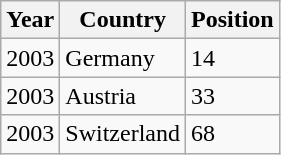<table class="wikitable">
<tr>
<th>Year</th>
<th>Country</th>
<th>Position</th>
</tr>
<tr>
<td>2003</td>
<td>Germany</td>
<td>14</td>
</tr>
<tr>
<td>2003</td>
<td>Austria</td>
<td>33</td>
</tr>
<tr>
<td>2003</td>
<td>Switzerland</td>
<td>68</td>
</tr>
</table>
